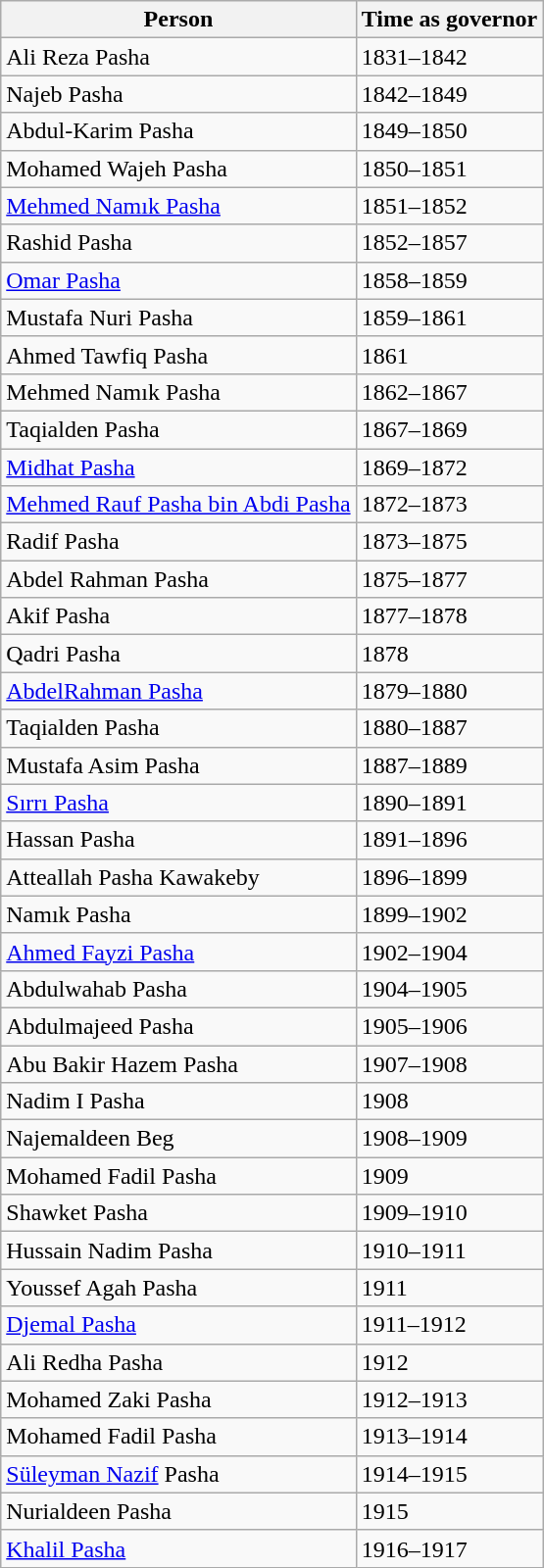<table class="wikitable">
<tr>
<th>Person</th>
<th>Time as governor</th>
</tr>
<tr>
<td>Ali Reza Pasha</td>
<td>1831–1842</td>
</tr>
<tr>
<td>Najeb Pasha</td>
<td>1842–1849</td>
</tr>
<tr>
<td>Abdul-Karim Pasha</td>
<td>1849–1850</td>
</tr>
<tr>
<td>Mohamed Wajeh Pasha</td>
<td>1850–1851</td>
</tr>
<tr>
<td><a href='#'>Mehmed Namık Pasha</a></td>
<td>1851–1852</td>
</tr>
<tr>
<td>Rashid Pasha</td>
<td>1852–1857</td>
</tr>
<tr>
<td><a href='#'>Omar Pasha</a></td>
<td>1858–1859</td>
</tr>
<tr>
<td>Mustafa Nuri Pasha</td>
<td>1859–1861</td>
</tr>
<tr>
<td>Ahmed Tawfiq Pasha</td>
<td>1861</td>
</tr>
<tr>
<td>Mehmed Namık Pasha</td>
<td>1862–1867</td>
</tr>
<tr>
<td>Taqialden Pasha</td>
<td>1867–1869</td>
</tr>
<tr>
<td><a href='#'>Midhat Pasha</a></td>
<td>1869–1872</td>
</tr>
<tr>
<td><a href='#'>Mehmed Rauf Pasha bin Abdi Pasha</a></td>
<td>1872–1873</td>
</tr>
<tr>
<td>Radif Pasha</td>
<td>1873–1875</td>
</tr>
<tr>
<td>Abdel Rahman Pasha</td>
<td>1875–1877</td>
</tr>
<tr>
<td>Akif Pasha</td>
<td>1877–1878</td>
</tr>
<tr>
<td>Qadri Pasha</td>
<td>1878</td>
</tr>
<tr>
<td><a href='#'>AbdelRahman Pasha</a></td>
<td>1879–1880</td>
</tr>
<tr>
<td>Taqialden Pasha</td>
<td>1880–1887</td>
</tr>
<tr>
<td>Mustafa Asim Pasha</td>
<td>1887–1889</td>
</tr>
<tr>
<td><a href='#'>Sırrı Pasha</a></td>
<td>1890–1891</td>
</tr>
<tr>
<td>Hassan Pasha</td>
<td>1891–1896</td>
</tr>
<tr>
<td>Atteallah Pasha Kawakeby</td>
<td>1896–1899</td>
</tr>
<tr>
<td>Namık Pasha</td>
<td>1899–1902</td>
</tr>
<tr>
<td><a href='#'>Ahmed Fayzi Pasha</a></td>
<td>1902–1904</td>
</tr>
<tr>
<td>Abdulwahab Pasha</td>
<td>1904–1905</td>
</tr>
<tr>
<td>Abdulmajeed Pasha</td>
<td>1905–1906</td>
</tr>
<tr>
<td>Abu Bakir Hazem Pasha</td>
<td>1907–1908</td>
</tr>
<tr>
<td>Nadim I Pasha</td>
<td>1908</td>
</tr>
<tr>
<td>Najemaldeen Beg</td>
<td>1908–1909</td>
</tr>
<tr>
<td>Mohamed Fadil Pasha</td>
<td>1909</td>
</tr>
<tr>
<td>Shawket Pasha</td>
<td>1909–1910</td>
</tr>
<tr>
<td>Hussain Nadim Pasha</td>
<td>1910–1911</td>
</tr>
<tr>
<td>Youssef Agah Pasha</td>
<td>1911</td>
</tr>
<tr>
<td><a href='#'>Djemal Pasha</a></td>
<td>1911–1912</td>
</tr>
<tr>
<td>Ali Redha Pasha</td>
<td>1912</td>
</tr>
<tr>
<td>Mohamed Zaki Pasha</td>
<td>1912–1913</td>
</tr>
<tr>
<td>Mohamed Fadil Pasha</td>
<td>1913–1914</td>
</tr>
<tr>
<td><a href='#'>Süleyman Nazif</a> Pasha</td>
<td>1914–1915</td>
</tr>
<tr>
<td>Nurialdeen Pasha</td>
<td>1915</td>
</tr>
<tr>
<td><a href='#'>Khalil Pasha</a></td>
<td>1916–1917</td>
</tr>
</table>
